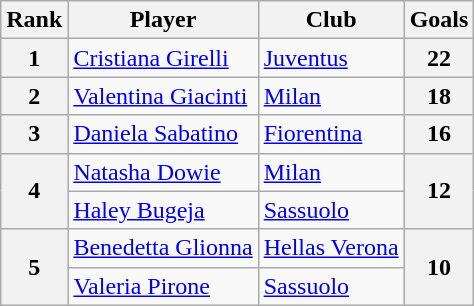<table class="wikitable" style="text-align:center">
<tr>
<th>Rank</th>
<th>Player</th>
<th>Club</th>
<th>Goals</th>
</tr>
<tr>
<th>1</th>
<td align="left"> <a href='#'>Cristiana Girelli</a></td>
<td align="left"><a href='#'>Juventus</a></td>
<th>22</th>
</tr>
<tr>
<th>2</th>
<td align="left"> <a href='#'>Valentina Giacinti</a></td>
<td align="left"><a href='#'>Milan</a></td>
<th>18</th>
</tr>
<tr>
<th>3</th>
<td align="left"> <a href='#'>Daniela Sabatino</a></td>
<td align="left"><a href='#'>Fiorentina</a></td>
<th>16</th>
</tr>
<tr>
<th rowspan=2>4</th>
<td align="left"> <a href='#'>Natasha Dowie</a></td>
<td align="left"><a href='#'>Milan</a></td>
<th rowspan=2>12</th>
</tr>
<tr>
<td align="left"> <a href='#'>Haley Bugeja</a></td>
<td align="left"><a href='#'>Sassuolo</a></td>
</tr>
<tr>
<th rowspan=2>5</th>
<td align="left"> <a href='#'>Benedetta Glionna</a></td>
<td align="left"><a href='#'>Hellas Verona</a></td>
<th rowspan=2>10</th>
</tr>
<tr>
<td align="left"> <a href='#'>Valeria Pirone</a></td>
<td align="left"><a href='#'>Sassuolo</a></td>
</tr>
</table>
